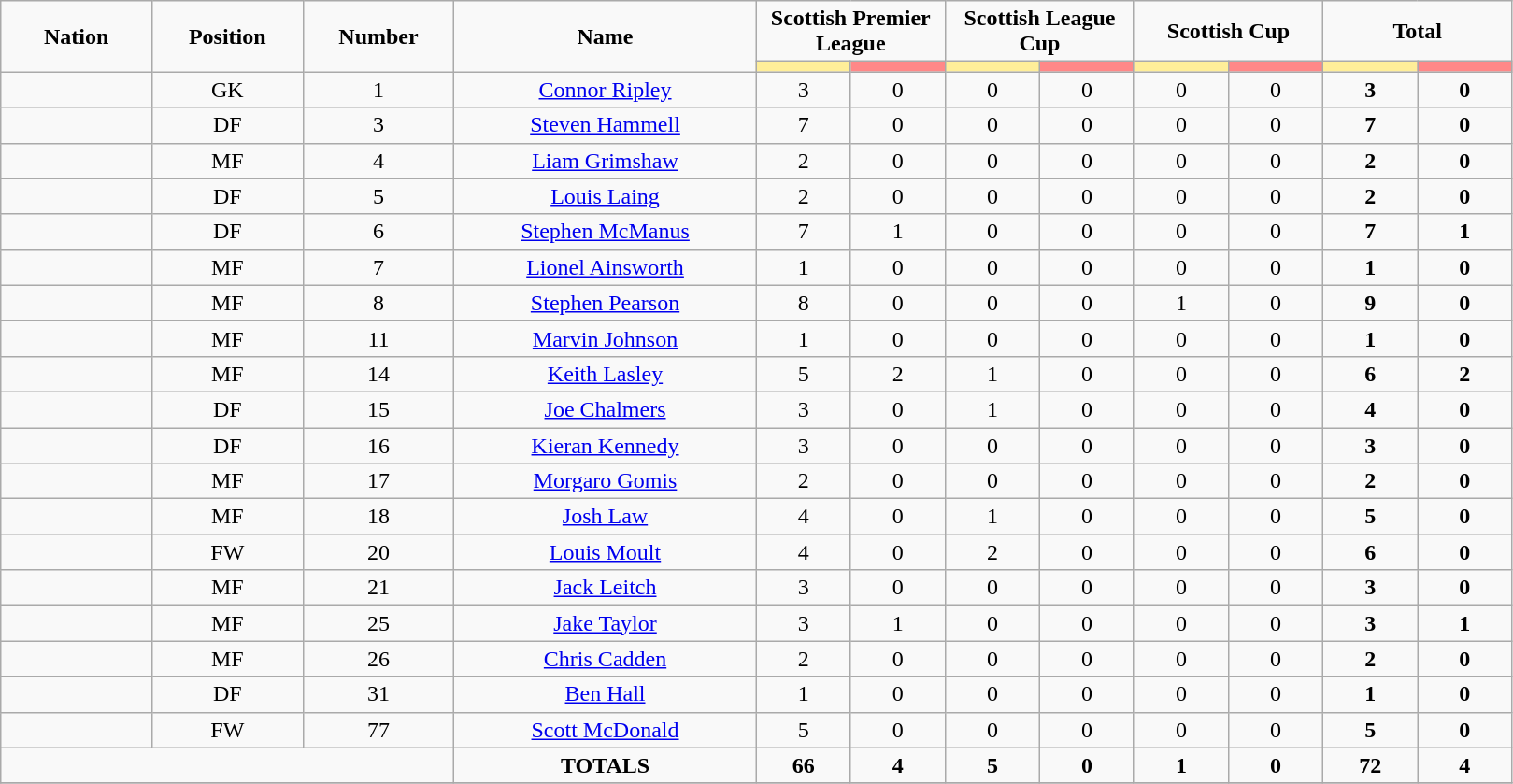<table class="wikitable" style="font-size: 100%; text-align: center">
<tr>
<td rowspan="2" width="10%" align="center"><strong>Nation</strong></td>
<td rowspan="2" width="10%" align="center"><strong>Position</strong></td>
<td rowspan="2" width="10%" align="center"><strong>Number</strong></td>
<td rowspan="2" width="20%" align="center"><strong>Name</strong></td>
<td colspan="2" align="center"><strong>Scottish Premier League</strong></td>
<td colspan="2" align="center"><strong>Scottish League Cup</strong></td>
<td colspan="2" align="center"><strong>Scottish Cup</strong></td>
<td colspan="2" align="center"><strong>Total </strong></td>
</tr>
<tr>
<th width=60 style="background: #FFEE99"></th>
<th width=60 style="background: #FF8888"></th>
<th width=60 style="background: #FFEE99"></th>
<th width=60 style="background: #FF8888"></th>
<th width=60 style="background: #FFEE99"></th>
<th width=60 style="background: #FF8888"></th>
<th width=60 style="background: #FFEE99"></th>
<th width=60 style="background: #FF8888"></th>
</tr>
<tr>
<td></td>
<td>GK</td>
<td>1</td>
<td><a href='#'>Connor Ripley</a></td>
<td>3</td>
<td>0</td>
<td>0</td>
<td>0</td>
<td>0</td>
<td>0</td>
<td><strong>3</strong></td>
<td><strong>0</strong></td>
</tr>
<tr>
<td></td>
<td>DF</td>
<td>3</td>
<td><a href='#'>Steven Hammell</a></td>
<td>7</td>
<td>0</td>
<td>0</td>
<td>0</td>
<td>0</td>
<td>0</td>
<td><strong>7</strong></td>
<td><strong>0</strong></td>
</tr>
<tr>
<td></td>
<td>MF</td>
<td>4</td>
<td><a href='#'>Liam Grimshaw</a></td>
<td>2</td>
<td>0</td>
<td>0</td>
<td>0</td>
<td>0</td>
<td>0</td>
<td><strong>2</strong></td>
<td><strong>0</strong></td>
</tr>
<tr>
<td></td>
<td>DF</td>
<td>5</td>
<td><a href='#'>Louis Laing</a></td>
<td>2</td>
<td>0</td>
<td>0</td>
<td>0</td>
<td>0</td>
<td>0</td>
<td><strong>2</strong></td>
<td><strong>0</strong></td>
</tr>
<tr>
<td></td>
<td>DF</td>
<td>6</td>
<td><a href='#'>Stephen McManus</a></td>
<td>7</td>
<td>1</td>
<td>0</td>
<td>0</td>
<td>0</td>
<td>0</td>
<td><strong>7</strong></td>
<td><strong>1</strong></td>
</tr>
<tr>
<td></td>
<td>MF</td>
<td>7</td>
<td><a href='#'>Lionel Ainsworth</a></td>
<td>1</td>
<td>0</td>
<td>0</td>
<td>0</td>
<td>0</td>
<td>0</td>
<td><strong>1</strong></td>
<td><strong>0</strong></td>
</tr>
<tr>
<td></td>
<td>MF</td>
<td>8</td>
<td><a href='#'>Stephen Pearson</a></td>
<td>8</td>
<td>0</td>
<td>0</td>
<td>0</td>
<td>1</td>
<td>0</td>
<td><strong>9</strong></td>
<td><strong>0</strong></td>
</tr>
<tr>
<td></td>
<td>MF</td>
<td>11</td>
<td><a href='#'>Marvin Johnson</a></td>
<td>1</td>
<td>0</td>
<td>0</td>
<td>0</td>
<td>0</td>
<td>0</td>
<td><strong>1</strong></td>
<td><strong>0</strong></td>
</tr>
<tr>
<td></td>
<td>MF</td>
<td>14</td>
<td><a href='#'>Keith Lasley</a></td>
<td>5</td>
<td>2</td>
<td>1</td>
<td>0</td>
<td>0</td>
<td>0</td>
<td><strong>6</strong></td>
<td><strong>2</strong></td>
</tr>
<tr>
<td></td>
<td>DF</td>
<td>15</td>
<td><a href='#'>Joe Chalmers</a></td>
<td>3</td>
<td>0</td>
<td>1</td>
<td>0</td>
<td>0</td>
<td>0</td>
<td><strong>4</strong></td>
<td><strong>0</strong></td>
</tr>
<tr>
<td></td>
<td>DF</td>
<td>16</td>
<td><a href='#'>Kieran Kennedy</a></td>
<td>3</td>
<td>0</td>
<td>0</td>
<td>0</td>
<td>0</td>
<td>0</td>
<td><strong>3</strong></td>
<td><strong>0</strong></td>
</tr>
<tr>
<td></td>
<td>MF</td>
<td>17</td>
<td><a href='#'>Morgaro Gomis</a></td>
<td>2</td>
<td>0</td>
<td>0</td>
<td>0</td>
<td>0</td>
<td>0</td>
<td><strong>2</strong></td>
<td><strong>0</strong></td>
</tr>
<tr>
<td></td>
<td>MF</td>
<td>18</td>
<td><a href='#'>Josh Law</a></td>
<td>4</td>
<td>0</td>
<td>1</td>
<td>0</td>
<td>0</td>
<td>0</td>
<td><strong>5</strong></td>
<td><strong>0</strong></td>
</tr>
<tr>
<td></td>
<td>FW</td>
<td>20</td>
<td><a href='#'>Louis Moult</a></td>
<td>4</td>
<td>0</td>
<td>2</td>
<td>0</td>
<td>0</td>
<td>0</td>
<td><strong>6</strong></td>
<td><strong>0</strong></td>
</tr>
<tr>
<td></td>
<td>MF</td>
<td>21</td>
<td><a href='#'>Jack Leitch</a></td>
<td>3</td>
<td>0</td>
<td>0</td>
<td>0</td>
<td>0</td>
<td>0</td>
<td><strong>3</strong></td>
<td><strong>0</strong></td>
</tr>
<tr>
<td></td>
<td>MF</td>
<td>25</td>
<td><a href='#'>Jake Taylor</a></td>
<td>3</td>
<td>1</td>
<td>0</td>
<td>0</td>
<td>0</td>
<td>0</td>
<td><strong>3</strong></td>
<td><strong>1</strong></td>
</tr>
<tr>
<td></td>
<td>MF</td>
<td>26</td>
<td><a href='#'>Chris Cadden</a></td>
<td>2</td>
<td>0</td>
<td>0</td>
<td>0</td>
<td>0</td>
<td>0</td>
<td><strong>2</strong></td>
<td><strong>0</strong></td>
</tr>
<tr>
<td></td>
<td>DF</td>
<td>31</td>
<td><a href='#'>Ben Hall</a></td>
<td>1</td>
<td>0</td>
<td>0</td>
<td>0</td>
<td>0</td>
<td>0</td>
<td><strong>1</strong></td>
<td><strong>0</strong></td>
</tr>
<tr>
<td></td>
<td>FW</td>
<td>77</td>
<td><a href='#'>Scott McDonald</a></td>
<td>5</td>
<td>0</td>
<td>0</td>
<td>0</td>
<td>0</td>
<td>0</td>
<td><strong>5</strong></td>
<td><strong>0</strong></td>
</tr>
<tr>
<td colspan="3"></td>
<td><strong>TOTALS</strong></td>
<td><strong>66</strong></td>
<td><strong>4</strong></td>
<td><strong>5</strong></td>
<td><strong>0</strong></td>
<td><strong>1</strong></td>
<td><strong>0</strong></td>
<td><strong>72</strong></td>
<td><strong>4</strong></td>
</tr>
<tr>
</tr>
</table>
